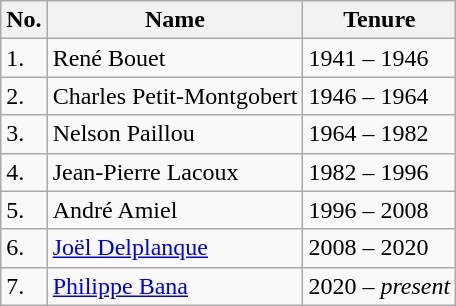<table class="wikitable sortable">
<tr>
<th>No.</th>
<th>Name</th>
<th>Tenure</th>
</tr>
<tr>
<td>1.</td>
<td>René Bouet</td>
<td>1941 – 1946</td>
</tr>
<tr>
<td>2.</td>
<td>Charles Petit-Montgobert</td>
<td>1946 – 1964</td>
</tr>
<tr>
<td>3.</td>
<td>Nelson Paillou</td>
<td>1964 – 1982</td>
</tr>
<tr>
<td>4.</td>
<td>Jean-Pierre Lacoux</td>
<td>1982 – 1996</td>
</tr>
<tr>
<td>5.</td>
<td>André Amiel</td>
<td>1996 – 2008</td>
</tr>
<tr>
<td>6.</td>
<td><a href='#'>Joël Delplanque</a></td>
<td>2008 – 2020</td>
</tr>
<tr>
<td>7.</td>
<td><a href='#'>Philippe Bana</a></td>
<td>2020 – <em>present</em></td>
</tr>
</table>
